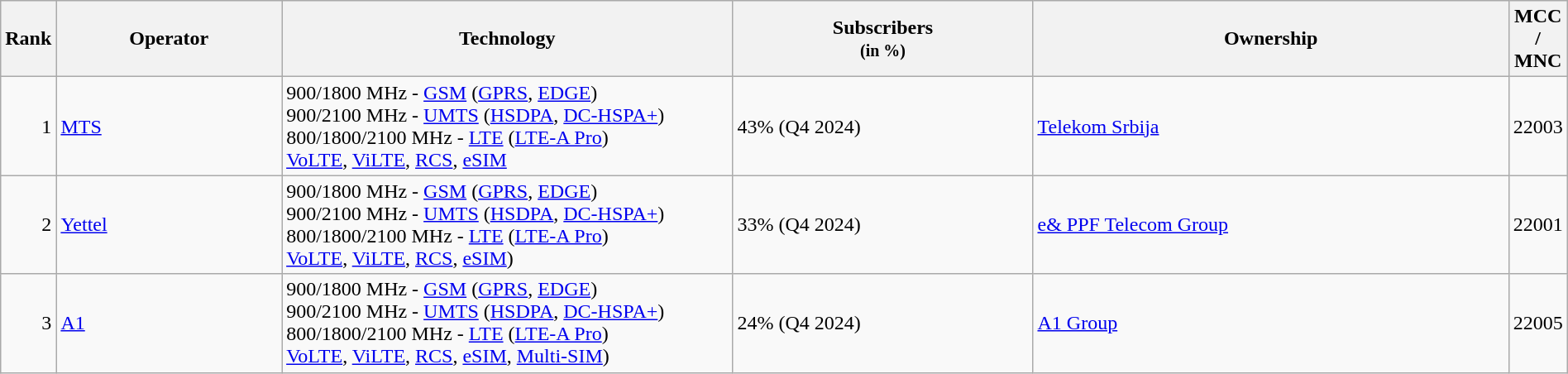<table class="wikitable" style="width:100%;">
<tr>
<th style="width:3%;">Rank</th>
<th style="width:15%;">Operator</th>
<th style="width:30%;">Technology</th>
<th style="width:20%;">Subscribers<br><small>(in %)</small></th>
<th style="width:32%;">Ownership</th>
<th>MCC / MNC</th>
</tr>
<tr>
<td align=right>1</td>
<td><a href='#'>MTS</a></td>
<td>900/1800 MHz - <a href='#'>GSM</a> (<a href='#'>GPRS</a>, <a href='#'>EDGE</a>)<br>900/2100 MHz - <a href='#'>UMTS</a> (<a href='#'>HSDPA</a>, <a href='#'>DC-HSPA+</a>)<br>800/1800/2100 MHz - <a href='#'>LTE</a> (<a href='#'>LTE-A Pro</a>)<br><a href='#'>VoLTE</a>, <a href='#'>ViLTE</a>, <a href='#'>RCS</a>, <a href='#'>eSIM</a></td>
<td>43% (Q4 2024)</td>
<td><a href='#'>Telekom Srbija</a></td>
<td>22003</td>
</tr>
<tr>
<td align=right>2</td>
<td><a href='#'>Yettel</a><br></td>
<td>900/1800 MHz - <a href='#'>GSM</a> (<a href='#'>GPRS</a>, <a href='#'>EDGE</a>)<br>900/2100 MHz - <a href='#'>UMTS</a> (<a href='#'>HSDPA</a>, <a href='#'>DC-HSPA+</a>)<br>800/1800/2100 MHz - <a href='#'>LTE</a> (<a href='#'>LTE-A Pro</a>)<br><a href='#'>VoLTE</a>, <a href='#'>ViLTE</a>, <a href='#'>RCS</a>, <a href='#'>eSIM</a>)</td>
<td>33% (Q4 2024)</td>
<td><a href='#'>e& PPF Telecom Group</a></td>
<td>22001</td>
</tr>
<tr>
<td align=right>3</td>
<td><a href='#'>A1</a><br></td>
<td>900/1800 MHz - <a href='#'>GSM</a> (<a href='#'>GPRS</a>, <a href='#'>EDGE</a>)<br>900/2100 MHz - <a href='#'>UMTS</a> (<a href='#'>HSDPA</a>, <a href='#'>DC-HSPA+</a>)<br>800/1800/2100 MHz - <a href='#'>LTE</a> (<a href='#'>LTE-A Pro</a>)<br><a href='#'>VoLTE</a>, <a href='#'>ViLTE</a>, <a href='#'>RCS</a>, <a href='#'>eSIM</a>, <a href='#'>Multi-SIM</a>)</td>
<td>24% (Q4 2024)</td>
<td><a href='#'>A1 Group</a></td>
<td>22005</td>
</tr>
</table>
